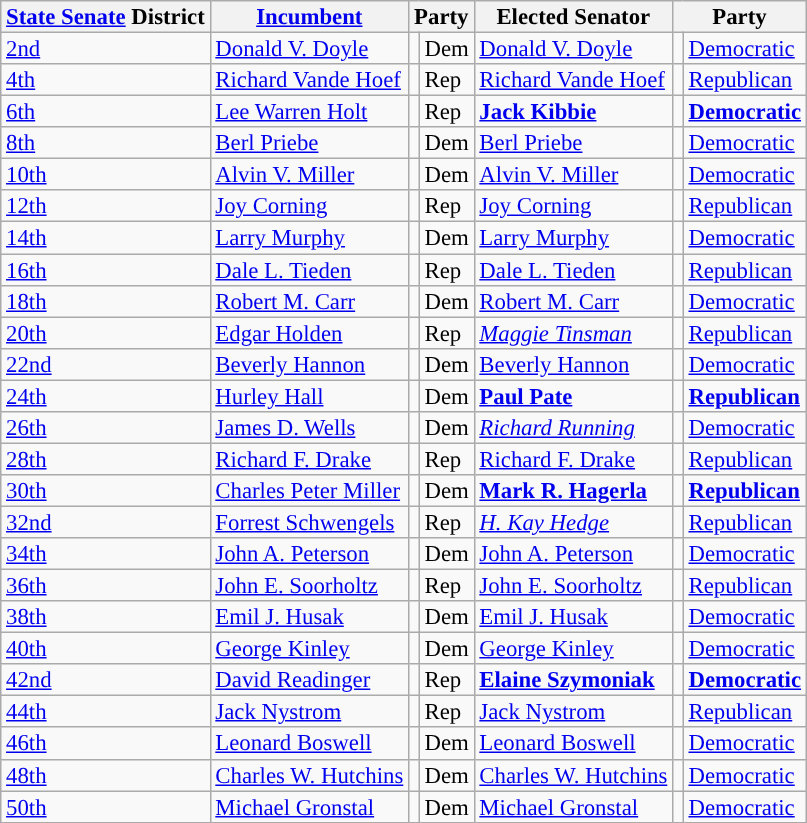<table class="sortable wikitable" style="font-size:95%;line-height:14px;">
<tr>
<th class="unsortable"><a href='#'>State Senate</a> District</th>
<th class="unsortable"><a href='#'>Incumbent</a></th>
<th colspan="2">Party</th>
<th class="unsortable">Elected Senator</th>
<th colspan="2">Party</th>
</tr>
<tr>
<td><a href='#'>2nd</a></td>
<td><a href='#'>Donald V. Doyle</a></td>
<td style="background:"></td>
<td>Dem</td>
<td><a href='#'>Donald V. Doyle</a></td>
<td style="background:"></td>
<td><a href='#'>Democratic</a></td>
</tr>
<tr>
<td><a href='#'>4th</a></td>
<td><a href='#'>Richard Vande Hoef</a></td>
<td style="background:"></td>
<td>Rep</td>
<td><a href='#'>Richard Vande Hoef</a></td>
<td style="background:"></td>
<td><a href='#'>Republican</a></td>
</tr>
<tr>
<td><a href='#'>6th</a></td>
<td><a href='#'>Lee Warren Holt</a></td>
<td style="background:"></td>
<td>Rep</td>
<td><strong><a href='#'>Jack Kibbie</a></strong></td>
<td style="background:"></td>
<td><strong><a href='#'>Democratic</a></strong></td>
</tr>
<tr>
<td><a href='#'>8th</a></td>
<td><a href='#'>Berl Priebe</a></td>
<td style="background:"></td>
<td>Dem</td>
<td><a href='#'>Berl Priebe</a></td>
<td style="background:"></td>
<td><a href='#'>Democratic</a></td>
</tr>
<tr>
<td><a href='#'>10th</a></td>
<td><a href='#'>Alvin V. Miller</a></td>
<td style="background:"></td>
<td>Dem</td>
<td><a href='#'>Alvin V. Miller</a></td>
<td style="background:"></td>
<td><a href='#'>Democratic</a></td>
</tr>
<tr>
<td><a href='#'>12th</a></td>
<td><a href='#'>Joy Corning</a></td>
<td style="background:"></td>
<td>Rep</td>
<td><a href='#'>Joy Corning</a></td>
<td style="background:"></td>
<td><a href='#'>Republican</a></td>
</tr>
<tr>
<td><a href='#'>14th</a></td>
<td><a href='#'>Larry Murphy</a></td>
<td style="background:"></td>
<td>Dem</td>
<td><a href='#'>Larry Murphy</a></td>
<td style="background:"></td>
<td><a href='#'>Democratic</a></td>
</tr>
<tr>
<td><a href='#'>16th</a></td>
<td><a href='#'>Dale L. Tieden</a></td>
<td style="background:"></td>
<td>Rep</td>
<td><a href='#'>Dale L. Tieden</a></td>
<td style="background:"></td>
<td><a href='#'>Republican</a></td>
</tr>
<tr>
<td><a href='#'>18th</a></td>
<td><a href='#'>Robert M. Carr</a></td>
<td style="background:"></td>
<td>Dem</td>
<td><a href='#'>Robert M. Carr</a></td>
<td style="background:"></td>
<td><a href='#'>Democratic</a></td>
</tr>
<tr>
<td><a href='#'>20th</a></td>
<td><a href='#'>Edgar Holden</a></td>
<td style="background:"></td>
<td>Rep</td>
<td><em><a href='#'>Maggie Tinsman</a></em></td>
<td style="background:"></td>
<td><a href='#'>Republican</a></td>
</tr>
<tr>
<td><a href='#'>22nd</a></td>
<td><a href='#'>Beverly Hannon</a></td>
<td style="background:"></td>
<td>Dem</td>
<td><a href='#'>Beverly Hannon</a></td>
<td style="background:"></td>
<td><a href='#'>Democratic</a></td>
</tr>
<tr>
<td><a href='#'>24th</a></td>
<td><a href='#'>Hurley Hall</a></td>
<td style="background:"></td>
<td>Dem</td>
<td><strong><a href='#'>Paul Pate</a></strong></td>
<td style="background:"></td>
<td><strong><a href='#'>Republican</a></strong></td>
</tr>
<tr>
<td><a href='#'>26th</a></td>
<td><a href='#'>James D. Wells</a></td>
<td style="background:"></td>
<td>Dem</td>
<td><em><a href='#'>Richard Running</a></em></td>
<td style="background:"></td>
<td><a href='#'>Democratic</a></td>
</tr>
<tr>
<td><a href='#'>28th</a></td>
<td><a href='#'>Richard F. Drake</a></td>
<td style="background:"></td>
<td>Rep</td>
<td><a href='#'>Richard F. Drake</a></td>
<td style="background:"></td>
<td><a href='#'>Republican</a></td>
</tr>
<tr>
<td><a href='#'>30th</a></td>
<td><a href='#'>Charles Peter Miller</a></td>
<td style="background:"></td>
<td>Dem</td>
<td><strong><a href='#'>Mark R. Hagerla</a></strong></td>
<td style="background:"></td>
<td><strong><a href='#'>Republican</a></strong></td>
</tr>
<tr>
<td><a href='#'>32nd</a></td>
<td><a href='#'>Forrest Schwengels</a></td>
<td style="background:"></td>
<td>Rep</td>
<td><em><a href='#'>H. Kay Hedge</a></em></td>
<td style="background:"></td>
<td><a href='#'>Republican</a></td>
</tr>
<tr>
<td><a href='#'>34th</a></td>
<td><a href='#'>John A. Peterson</a></td>
<td style="background:"></td>
<td>Dem</td>
<td><a href='#'>John A. Peterson</a></td>
<td style="background:"></td>
<td><a href='#'>Democratic</a></td>
</tr>
<tr>
<td><a href='#'>36th</a></td>
<td><a href='#'>John E. Soorholtz</a></td>
<td style="background:"></td>
<td>Rep</td>
<td><a href='#'>John E. Soorholtz</a></td>
<td style="background:"></td>
<td><a href='#'>Republican</a></td>
</tr>
<tr>
<td><a href='#'>38th</a></td>
<td><a href='#'>Emil J. Husak</a></td>
<td style="background:"></td>
<td>Dem</td>
<td><a href='#'>Emil J. Husak</a></td>
<td style="background:"></td>
<td><a href='#'>Democratic</a></td>
</tr>
<tr>
<td><a href='#'>40th</a></td>
<td><a href='#'>George Kinley</a></td>
<td style="background:"></td>
<td>Dem</td>
<td><a href='#'>George Kinley</a></td>
<td style="background:"></td>
<td><a href='#'>Democratic</a></td>
</tr>
<tr>
<td><a href='#'>42nd</a></td>
<td><a href='#'>David Readinger</a></td>
<td style="background:"></td>
<td>Rep</td>
<td><strong><a href='#'>Elaine Szymoniak</a></strong></td>
<td style="background:"></td>
<td><strong><a href='#'>Democratic</a></strong></td>
</tr>
<tr>
<td><a href='#'>44th</a></td>
<td><a href='#'>Jack Nystrom</a></td>
<td style="background:"></td>
<td>Rep</td>
<td><a href='#'>Jack Nystrom</a></td>
<td style="background:"></td>
<td><a href='#'>Republican</a></td>
</tr>
<tr>
<td><a href='#'>46th</a></td>
<td><a href='#'>Leonard Boswell</a></td>
<td style="background:"></td>
<td>Dem</td>
<td><a href='#'>Leonard Boswell</a></td>
<td style="background:"></td>
<td><a href='#'>Democratic</a></td>
</tr>
<tr>
<td><a href='#'>48th</a></td>
<td><a href='#'>Charles W. Hutchins</a></td>
<td style="background:"></td>
<td>Dem</td>
<td><a href='#'>Charles W. Hutchins</a></td>
<td style="background:"></td>
<td><a href='#'>Democratic</a></td>
</tr>
<tr>
<td><a href='#'>50th</a></td>
<td><a href='#'>Michael Gronstal</a></td>
<td style="background:"></td>
<td>Dem</td>
<td><a href='#'>Michael Gronstal</a></td>
<td style="background:"></td>
<td><a href='#'>Democratic</a></td>
</tr>
<tr>
</tr>
</table>
